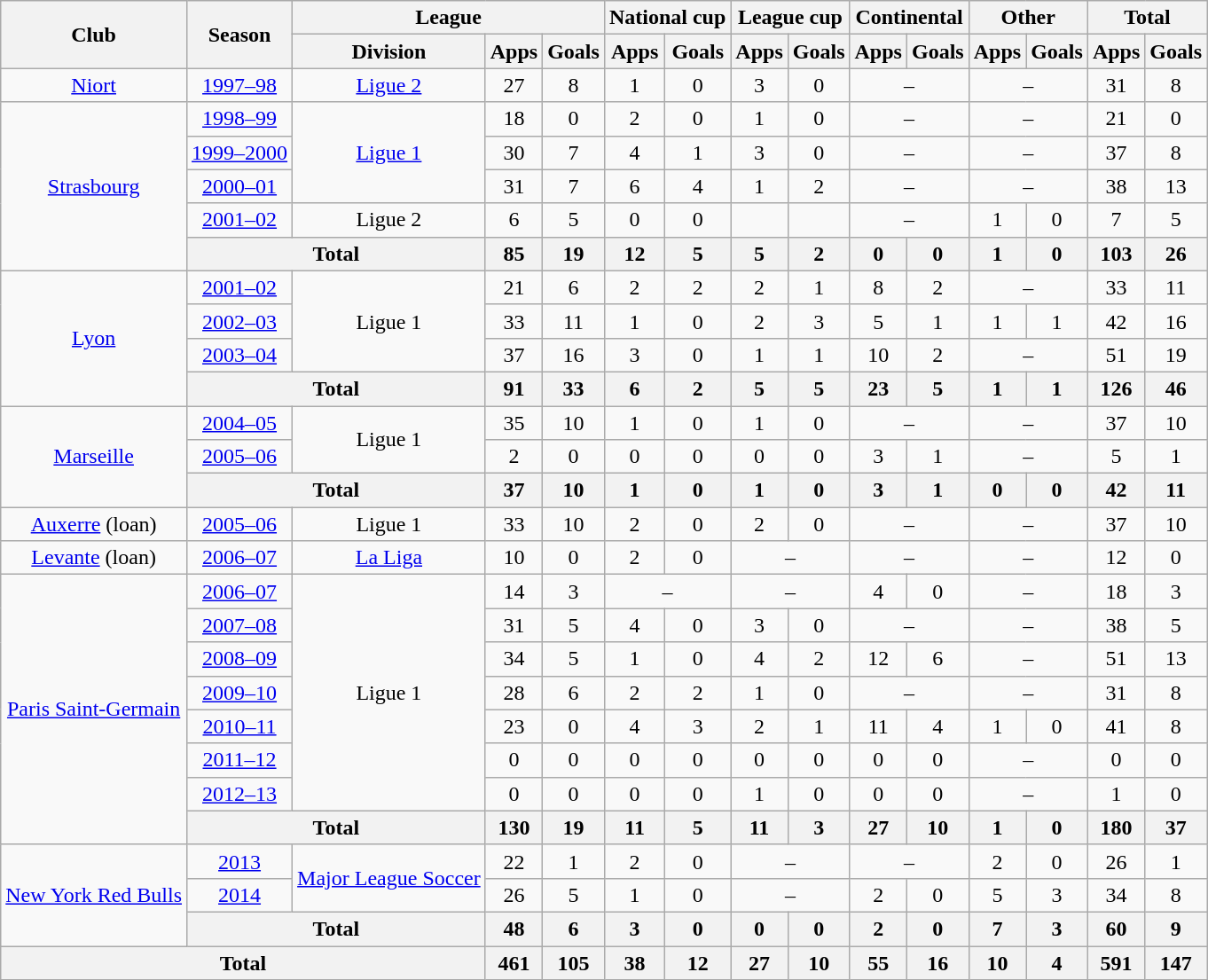<table class="wikitable" style="text-align:center">
<tr>
<th rowspan="2">Club</th>
<th rowspan="2">Season</th>
<th colspan="3">League</th>
<th colspan="2">National cup</th>
<th colspan="2">League cup</th>
<th colspan="2">Continental</th>
<th colspan="2">Other</th>
<th colspan="2">Total</th>
</tr>
<tr>
<th>Division</th>
<th>Apps</th>
<th>Goals</th>
<th>Apps</th>
<th>Goals</th>
<th>Apps</th>
<th>Goals</th>
<th>Apps</th>
<th>Goals</th>
<th>Apps</th>
<th>Goals</th>
<th>Apps</th>
<th>Goals</th>
</tr>
<tr>
<td><a href='#'>Niort</a></td>
<td><a href='#'>1997–98</a></td>
<td><a href='#'>Ligue 2</a></td>
<td>27</td>
<td>8</td>
<td>1</td>
<td>0</td>
<td>3</td>
<td>0</td>
<td colspan="2">–</td>
<td colspan="2">–</td>
<td>31</td>
<td>8</td>
</tr>
<tr>
<td rowspan="5"><a href='#'>Strasbourg</a></td>
<td><a href='#'>1998–99</a></td>
<td rowspan="3"><a href='#'>Ligue 1</a></td>
<td>18</td>
<td>0</td>
<td>2</td>
<td>0</td>
<td>1</td>
<td>0</td>
<td colspan="2">–</td>
<td colspan="2">–</td>
<td>21</td>
<td>0</td>
</tr>
<tr>
<td><a href='#'>1999–2000</a></td>
<td>30</td>
<td>7</td>
<td>4</td>
<td>1</td>
<td>3</td>
<td>0</td>
<td colspan="2">–</td>
<td colspan="2">–</td>
<td>37</td>
<td>8</td>
</tr>
<tr>
<td><a href='#'>2000–01</a></td>
<td>31</td>
<td>7</td>
<td>6</td>
<td>4</td>
<td>1</td>
<td>2</td>
<td colspan="2">–</td>
<td colspan="2">–</td>
<td>38</td>
<td>13</td>
</tr>
<tr>
<td><a href='#'>2001–02</a></td>
<td>Ligue 2</td>
<td>6</td>
<td>5</td>
<td>0</td>
<td>0</td>
<td></td>
<td></td>
<td colspan="2">–</td>
<td>1</td>
<td>0</td>
<td>7</td>
<td>5</td>
</tr>
<tr>
<th colspan="2">Total</th>
<th>85</th>
<th>19</th>
<th>12</th>
<th>5</th>
<th>5</th>
<th>2</th>
<th>0</th>
<th>0</th>
<th>1</th>
<th>0</th>
<th>103</th>
<th>26</th>
</tr>
<tr>
<td rowspan="4"><a href='#'>Lyon</a></td>
<td><a href='#'>2001–02</a></td>
<td rowspan="3">Ligue 1</td>
<td>21</td>
<td>6</td>
<td>2</td>
<td>2</td>
<td>2</td>
<td>1</td>
<td>8</td>
<td>2</td>
<td colspan="2">–</td>
<td>33</td>
<td>11</td>
</tr>
<tr>
<td><a href='#'>2002–03</a></td>
<td>33</td>
<td>11</td>
<td>1</td>
<td>0</td>
<td>2</td>
<td>3</td>
<td>5</td>
<td>1</td>
<td>1</td>
<td>1</td>
<td>42</td>
<td>16</td>
</tr>
<tr>
<td><a href='#'>2003–04</a></td>
<td>37</td>
<td>16</td>
<td>3</td>
<td>0</td>
<td>1</td>
<td>1</td>
<td>10</td>
<td>2</td>
<td colspan="2">–</td>
<td>51</td>
<td>19</td>
</tr>
<tr>
<th colspan="2">Total</th>
<th>91</th>
<th>33</th>
<th>6</th>
<th>2</th>
<th>5</th>
<th>5</th>
<th>23</th>
<th>5</th>
<th>1</th>
<th>1</th>
<th>126</th>
<th>46</th>
</tr>
<tr>
<td rowspan="3"><a href='#'>Marseille</a></td>
<td><a href='#'>2004–05</a></td>
<td rowspan="2">Ligue 1</td>
<td>35</td>
<td>10</td>
<td>1</td>
<td>0</td>
<td>1</td>
<td>0</td>
<td colspan="2">–</td>
<td colspan="2">–</td>
<td>37</td>
<td>10</td>
</tr>
<tr>
<td><a href='#'>2005–06</a></td>
<td>2</td>
<td>0</td>
<td>0</td>
<td>0</td>
<td>0</td>
<td>0</td>
<td>3</td>
<td>1</td>
<td colspan="2">–</td>
<td>5</td>
<td>1</td>
</tr>
<tr>
<th colspan="2">Total</th>
<th>37</th>
<th>10</th>
<th>1</th>
<th>0</th>
<th>1</th>
<th>0</th>
<th>3</th>
<th>1</th>
<th>0</th>
<th>0</th>
<th>42</th>
<th>11</th>
</tr>
<tr>
<td><a href='#'>Auxerre</a> (loan)</td>
<td><a href='#'>2005–06</a></td>
<td>Ligue 1</td>
<td>33</td>
<td>10</td>
<td>2</td>
<td>0</td>
<td>2</td>
<td>0</td>
<td colspan="2">–</td>
<td colspan="2">–</td>
<td>37</td>
<td>10</td>
</tr>
<tr>
<td><a href='#'>Levante</a> (loan)</td>
<td><a href='#'>2006–07</a></td>
<td><a href='#'>La Liga</a></td>
<td>10</td>
<td>0</td>
<td>2</td>
<td>0</td>
<td colspan="2">–</td>
<td colspan="2">–</td>
<td colspan="2">–</td>
<td>12</td>
<td>0</td>
</tr>
<tr>
<td rowspan="8"><a href='#'>Paris Saint-Germain</a></td>
<td><a href='#'>2006–07</a></td>
<td rowspan="7">Ligue 1</td>
<td>14</td>
<td>3</td>
<td colspan="2">–</td>
<td colspan="2">–</td>
<td>4</td>
<td>0</td>
<td colspan="2">–</td>
<td>18</td>
<td>3</td>
</tr>
<tr>
<td><a href='#'>2007–08</a></td>
<td>31</td>
<td>5</td>
<td>4</td>
<td>0</td>
<td>3</td>
<td>0</td>
<td colspan="2">–</td>
<td colspan="2">–</td>
<td>38</td>
<td>5</td>
</tr>
<tr>
<td><a href='#'>2008–09</a></td>
<td>34</td>
<td>5</td>
<td>1</td>
<td>0</td>
<td>4</td>
<td>2</td>
<td>12</td>
<td>6</td>
<td colspan="2">–</td>
<td>51</td>
<td>13</td>
</tr>
<tr>
<td><a href='#'>2009–10</a></td>
<td>28</td>
<td>6</td>
<td>2</td>
<td>2</td>
<td>1</td>
<td>0</td>
<td colspan="2">–</td>
<td colspan="2">–</td>
<td>31</td>
<td>8</td>
</tr>
<tr>
<td><a href='#'>2010–11</a></td>
<td>23</td>
<td>0</td>
<td>4</td>
<td>3</td>
<td>2</td>
<td>1</td>
<td>11</td>
<td>4</td>
<td>1</td>
<td>0</td>
<td>41</td>
<td>8</td>
</tr>
<tr>
<td><a href='#'>2011–12</a></td>
<td>0</td>
<td>0</td>
<td>0</td>
<td>0</td>
<td>0</td>
<td>0</td>
<td>0</td>
<td>0</td>
<td colspan="2">–</td>
<td>0</td>
<td>0</td>
</tr>
<tr>
<td><a href='#'>2012–13</a></td>
<td>0</td>
<td>0</td>
<td>0</td>
<td>0</td>
<td>1</td>
<td>0</td>
<td>0</td>
<td>0</td>
<td colspan="2">–</td>
<td>1</td>
<td>0</td>
</tr>
<tr>
<th colspan="2">Total</th>
<th>130</th>
<th>19</th>
<th>11</th>
<th>5</th>
<th>11</th>
<th>3</th>
<th>27</th>
<th>10</th>
<th>1</th>
<th>0</th>
<th>180</th>
<th>37</th>
</tr>
<tr>
<td rowspan="3"><a href='#'>New York Red Bulls</a></td>
<td><a href='#'>2013</a></td>
<td rowspan="2"><a href='#'>Major League Soccer</a></td>
<td>22</td>
<td>1</td>
<td>2</td>
<td>0</td>
<td colspan="2">–</td>
<td colspan="2">–</td>
<td>2</td>
<td>0</td>
<td>26</td>
<td>1</td>
</tr>
<tr>
<td><a href='#'>2014</a></td>
<td>26</td>
<td>5</td>
<td>1</td>
<td>0</td>
<td colspan="2">–</td>
<td>2</td>
<td>0</td>
<td>5</td>
<td>3</td>
<td>34</td>
<td>8</td>
</tr>
<tr>
<th colspan="2">Total</th>
<th>48</th>
<th>6</th>
<th>3</th>
<th>0</th>
<th>0</th>
<th>0</th>
<th>2</th>
<th>0</th>
<th>7</th>
<th>3</th>
<th>60</th>
<th>9</th>
</tr>
<tr>
<th colspan="3">Total</th>
<th>461</th>
<th>105</th>
<th>38</th>
<th>12</th>
<th>27</th>
<th>10</th>
<th>55</th>
<th>16</th>
<th>10</th>
<th>4</th>
<th>591</th>
<th>147</th>
</tr>
</table>
